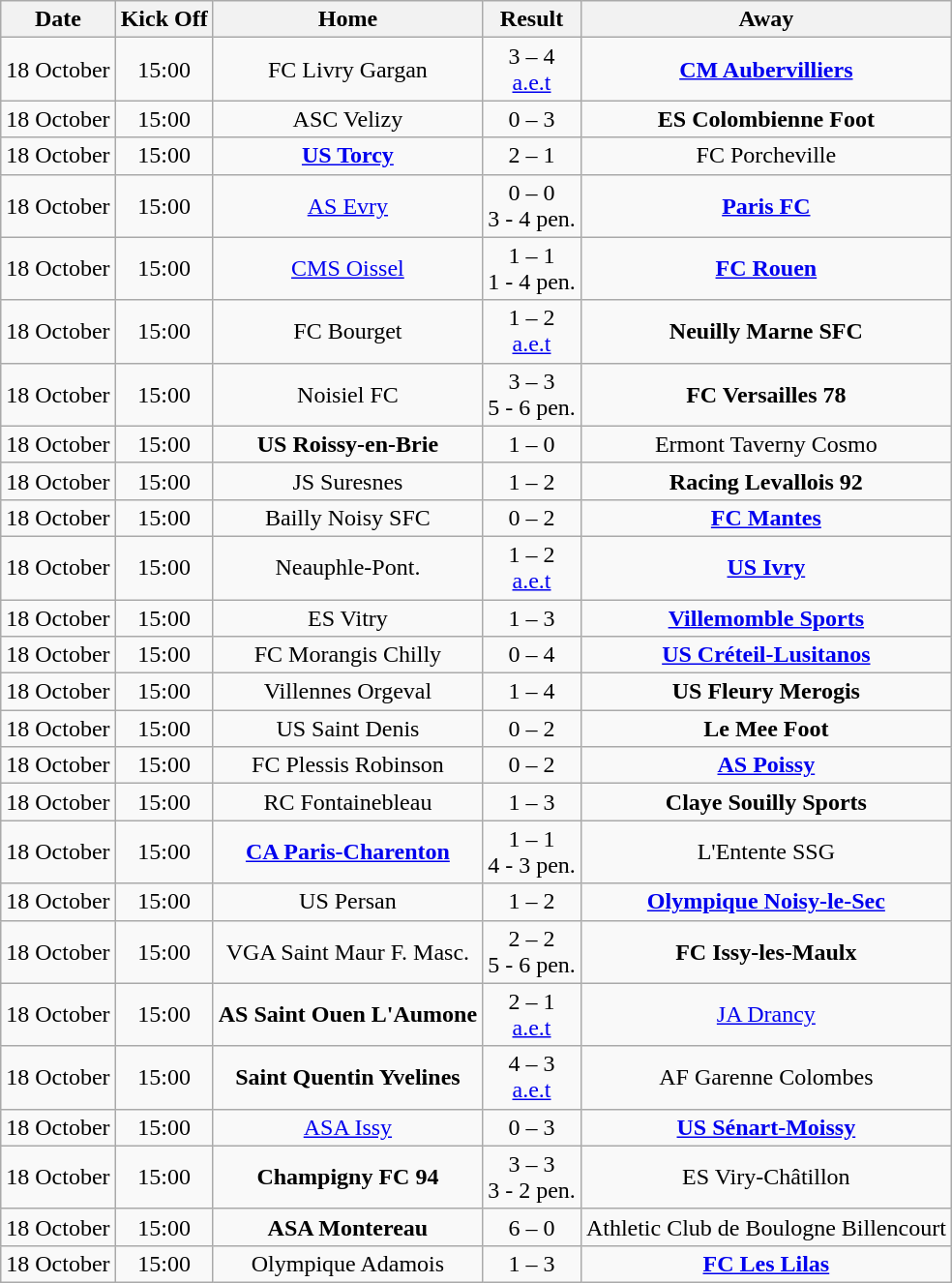<table class="wikitable" style="text-align: center">
<tr>
<th scope="col">Date</th>
<th scope="col">Kick Off</th>
<th scope="col">Home</th>
<th scope="col">Result</th>
<th scope="col">Away</th>
</tr>
<tr>
<td>18 October</td>
<td>15:00</td>
<td>FC Livry Gargan</td>
<td>3 – 4 <br> <a href='#'>a.e.t</a></td>
<td><strong><a href='#'>CM Aubervilliers</a></strong></td>
</tr>
<tr>
<td>18 October</td>
<td>15:00</td>
<td>ASC Velizy</td>
<td>0 – 3</td>
<td><strong>ES Colombienne Foot</strong></td>
</tr>
<tr>
<td>18 October</td>
<td>15:00</td>
<td><strong><a href='#'>US Torcy</a></strong></td>
<td>2 – 1</td>
<td>FC Porcheville</td>
</tr>
<tr>
<td>18 October</td>
<td>15:00</td>
<td><a href='#'>AS Evry</a></td>
<td>0 – 0 <br> 3 - 4 pen.</td>
<td><strong><a href='#'>Paris FC</a></strong></td>
</tr>
<tr>
<td>18 October</td>
<td>15:00</td>
<td><a href='#'>CMS Oissel</a></td>
<td>1 – 1 <br> 1 - 4 pen.</td>
<td><strong><a href='#'>FC Rouen</a></strong></td>
</tr>
<tr>
<td>18 October</td>
<td>15:00</td>
<td>FC Bourget</td>
<td>1 – 2 <br> <a href='#'>a.e.t</a></td>
<td><strong>Neuilly Marne SFC</strong></td>
</tr>
<tr>
<td>18 October</td>
<td>15:00</td>
<td>Noisiel FC</td>
<td>3 – 3 <br> 5 - 6 pen.</td>
<td><strong>FC Versailles 78</strong></td>
</tr>
<tr>
<td>18 October</td>
<td>15:00</td>
<td><strong>US Roissy-en-Brie</strong></td>
<td>1 – 0</td>
<td>Ermont Taverny Cosmo</td>
</tr>
<tr>
<td>18 October</td>
<td>15:00</td>
<td>JS Suresnes</td>
<td>1 – 2</td>
<td><strong>Racing Levallois 92</strong></td>
</tr>
<tr>
<td>18 October</td>
<td>15:00</td>
<td>Bailly Noisy SFC</td>
<td>0 – 2</td>
<td><strong><a href='#'>FC Mantes</a></strong></td>
</tr>
<tr>
<td>18 October</td>
<td>15:00</td>
<td>Neauphle-Pont.</td>
<td>1 – 2 <br> <a href='#'>a.e.t</a></td>
<td><strong><a href='#'>US Ivry</a></strong></td>
</tr>
<tr>
<td>18 October</td>
<td>15:00</td>
<td>ES Vitry</td>
<td>1 – 3</td>
<td><strong><a href='#'>Villemomble Sports</a></strong></td>
</tr>
<tr>
<td>18 October</td>
<td>15:00</td>
<td>FC Morangis Chilly</td>
<td>0 – 4</td>
<td><strong><a href='#'>US Créteil-Lusitanos</a></strong></td>
</tr>
<tr>
<td>18 October</td>
<td>15:00</td>
<td>Villennes Orgeval</td>
<td>1 – 4</td>
<td><strong>US Fleury Merogis</strong></td>
</tr>
<tr>
<td>18 October</td>
<td>15:00</td>
<td>US Saint Denis</td>
<td>0 – 2</td>
<td><strong>Le Mee Foot</strong></td>
</tr>
<tr>
<td>18 October</td>
<td>15:00</td>
<td>FC Plessis Robinson</td>
<td>0 – 2</td>
<td><strong><a href='#'>AS Poissy</a></strong></td>
</tr>
<tr>
<td>18 October</td>
<td>15:00</td>
<td>RC Fontainebleau</td>
<td>1 – 3</td>
<td><strong>Claye Souilly Sports</strong></td>
</tr>
<tr>
<td>18 October</td>
<td>15:00</td>
<td><strong><a href='#'>CA Paris-Charenton</a></strong></td>
<td>1 – 1 <br> 4 - 3 pen.</td>
<td>L'Entente SSG</td>
</tr>
<tr>
<td>18 October</td>
<td>15:00</td>
<td>US Persan</td>
<td>1 – 2</td>
<td><strong><a href='#'>Olympique Noisy-le-Sec</a></strong></td>
</tr>
<tr>
<td>18 October</td>
<td>15:00</td>
<td>VGA Saint Maur F. Masc.</td>
<td>2 – 2 <br> 5 - 6 pen.</td>
<td><strong>FC Issy-les-Maulx</strong></td>
</tr>
<tr>
<td>18 October</td>
<td>15:00</td>
<td><strong>AS Saint Ouen L'Aumone</strong></td>
<td>2 – 1 <br> <a href='#'>a.e.t</a></td>
<td><a href='#'>JA Drancy</a></td>
</tr>
<tr>
<td>18 October</td>
<td>15:00</td>
<td><strong>Saint Quentin Yvelines</strong></td>
<td>4 – 3 <br> <a href='#'>a.e.t</a></td>
<td>AF Garenne Colombes</td>
</tr>
<tr>
<td>18 October</td>
<td>15:00</td>
<td><a href='#'>ASA Issy</a></td>
<td>0 – 3</td>
<td><strong><a href='#'>US Sénart-Moissy</a></strong></td>
</tr>
<tr>
<td>18 October</td>
<td>15:00</td>
<td><strong>Champigny FC 94</strong></td>
<td>3 – 3 <br> 3 - 2 pen.</td>
<td>ES Viry-Châtillon</td>
</tr>
<tr>
<td>18 October</td>
<td>15:00</td>
<td><strong>ASA Montereau</strong></td>
<td>6 – 0</td>
<td>Athletic Club de Boulogne Billencourt</td>
</tr>
<tr>
<td>18 October</td>
<td>15:00</td>
<td>Olympique Adamois</td>
<td>1 – 3</td>
<td><strong><a href='#'>FC Les Lilas</a></strong></td>
</tr>
</table>
